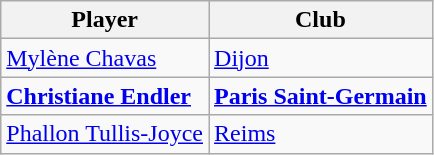<table class="wikitable">
<tr>
<th>Player</th>
<th>Club</th>
</tr>
<tr>
<td> <a href='#'>Mylène Chavas</a></td>
<td><a href='#'>Dijon</a></td>
</tr>
<tr>
<td> <strong><a href='#'>Christiane Endler</a></strong></td>
<td><strong><a href='#'>Paris Saint-Germain</a></strong></td>
</tr>
<tr>
<td> <a href='#'>Phallon Tullis-Joyce</a></td>
<td><a href='#'>Reims</a></td>
</tr>
</table>
